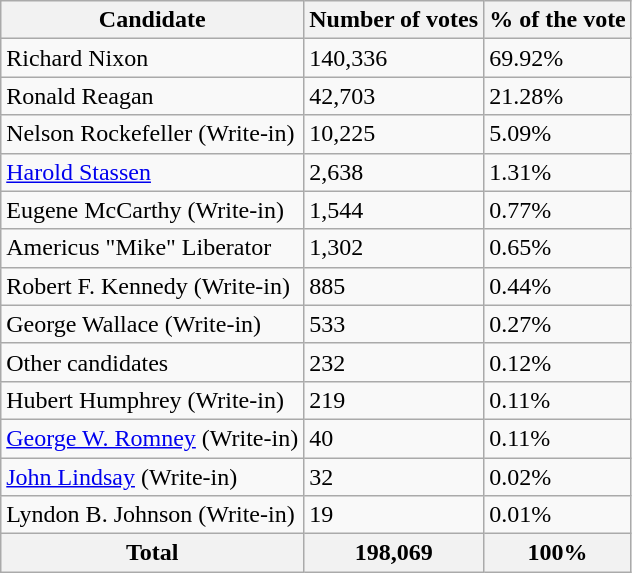<table class="wikitable sortable">
<tr>
<th>Candidate</th>
<th>Number of votes</th>
<th>% of the vote</th>
</tr>
<tr>
<td>Richard Nixon</td>
<td>140,336</td>
<td>69.92%</td>
</tr>
<tr>
<td>Ronald Reagan</td>
<td>42,703</td>
<td>21.28%</td>
</tr>
<tr>
<td>Nelson Rockefeller (Write-in)</td>
<td>10,225</td>
<td>5.09%</td>
</tr>
<tr>
<td><a href='#'>Harold Stassen</a></td>
<td>2,638</td>
<td>1.31%</td>
</tr>
<tr>
<td>Eugene McCarthy (Write-in)</td>
<td>1,544</td>
<td>0.77%</td>
</tr>
<tr>
<td>Americus "Mike" Liberator</td>
<td>1,302</td>
<td>0.65%</td>
</tr>
<tr>
<td>Robert F. Kennedy (Write-in)</td>
<td>885</td>
<td>0.44%</td>
</tr>
<tr>
<td>George Wallace (Write-in)</td>
<td>533</td>
<td>0.27%</td>
</tr>
<tr>
<td>Other candidates</td>
<td>232</td>
<td>0.12%</td>
</tr>
<tr>
<td>Hubert Humphrey (Write-in)</td>
<td>219</td>
<td>0.11%</td>
</tr>
<tr>
<td><a href='#'>George W. Romney</a> (Write-in)</td>
<td>40</td>
<td>0.11%</td>
</tr>
<tr>
<td><a href='#'>John Lindsay</a> (Write-in)</td>
<td>32</td>
<td>0.02%</td>
</tr>
<tr>
<td>Lyndon B. Johnson (Write-in)</td>
<td>19</td>
<td>0.01%</td>
</tr>
<tr>
<th>Total</th>
<th>198,069</th>
<th>100%</th>
</tr>
</table>
